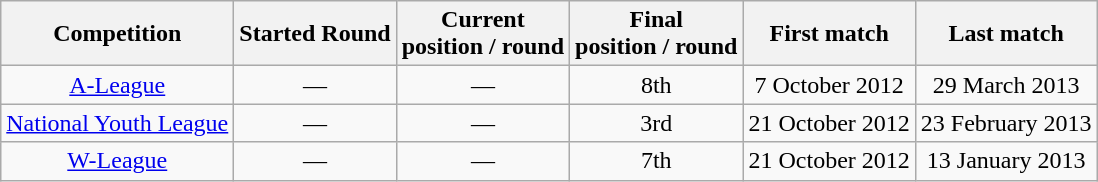<table class="wikitable">
<tr>
<th>Competition</th>
<th>Started Round</th>
<th>Current <br>position / round</th>
<th>Final <br>position / round</th>
<th>First match</th>
<th>Last match</th>
</tr>
<tr style="text-align: center">
<td><a href='#'>A-League</a></td>
<td>—</td>
<td>—</td>
<td>8th</td>
<td>7 October 2012</td>
<td>29 March 2013</td>
</tr>
<tr style="text-align: center">
<td><a href='#'>National Youth League</a></td>
<td>—</td>
<td>—</td>
<td>3rd</td>
<td>21 October 2012</td>
<td>23 February 2013</td>
</tr>
<tr style="text-align: center">
<td><a href='#'>W-League</a></td>
<td>—</td>
<td>—</td>
<td>7th</td>
<td>21 October 2012</td>
<td>13 January 2013</td>
</tr>
</table>
